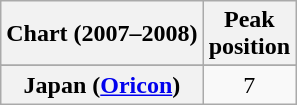<table class="wikitable sortable plainrowheaders" style="text-align:center">
<tr>
<th scope="col">Chart (2007–2008)</th>
<th scope="col">Peak<br>position</th>
</tr>
<tr>
</tr>
<tr>
<th scope="row">Japan (<a href='#'>Oricon</a>)</th>
<td>7</td>
</tr>
</table>
